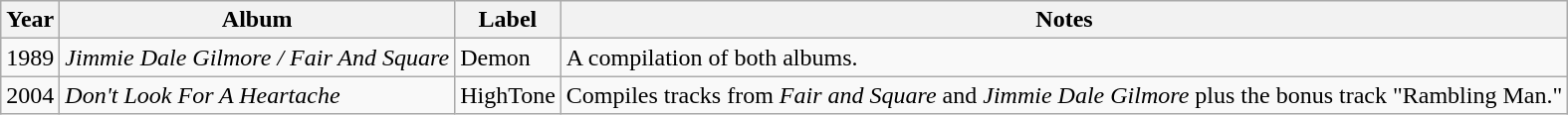<table class="wikitable">
<tr>
<th>Year</th>
<th>Album</th>
<th>Label</th>
<th>Notes</th>
</tr>
<tr>
<td>1989</td>
<td><em>Jimmie Dale Gilmore / Fair And Square</em></td>
<td>Demon</td>
<td>A compilation of both albums.</td>
</tr>
<tr>
<td>2004</td>
<td><em>Don't Look For A Heartache</em></td>
<td>HighTone</td>
<td>Compiles tracks from <em>Fair and Square</em> and <em>Jimmie Dale Gilmore</em> plus the bonus track "Rambling Man."</td>
</tr>
</table>
